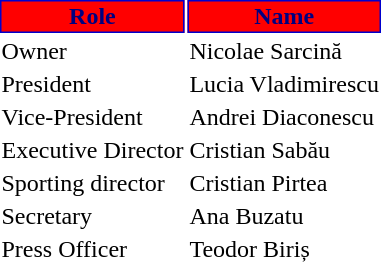<table class="toccolours">
<tr>
<th style="background:#FF0000;color:#000080;border:1px solid #0000CD;">Role</th>
<th style="background:#FF0000;color:#000080;border:1px solid #0000CD;">Name</th>
</tr>
<tr>
<td>Owner</td>
<td> Nicolae Sarcină</td>
</tr>
<tr>
<td>President</td>
<td> Lucia Vladimirescu</td>
</tr>
<tr>
<td>Vice-President</td>
<td> Andrei Diaconescu</td>
</tr>
<tr>
<td>Executive Director</td>
<td> Cristian Sabău</td>
</tr>
<tr>
<td>Sporting director</td>
<td> Cristian Pirtea</td>
</tr>
<tr>
<td>Secretary</td>
<td> Ana Buzatu</td>
</tr>
<tr>
<td>Press Officer</td>
<td> Teodor Biriș</td>
</tr>
</table>
